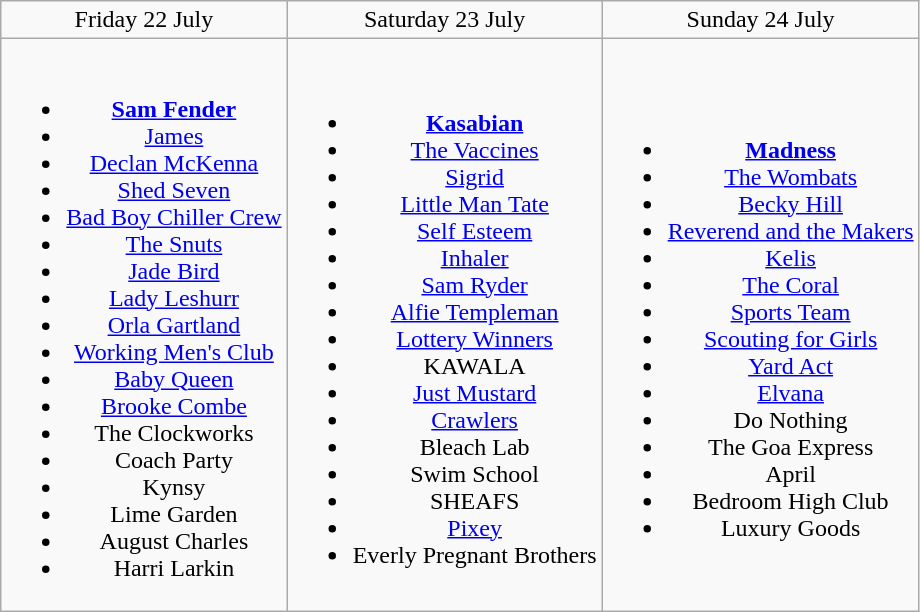<table class="wikitable" style="text-align:center;">
<tr>
<td>Friday 22 July</td>
<td>Saturday 23 July</td>
<td>Sunday 24 July</td>
</tr>
<tr>
<td><br><ul><li><strong><a href='#'>Sam Fender</a></strong></li><li><a href='#'>James</a></li><li><a href='#'>Declan McKenna</a></li><li><a href='#'>Shed Seven</a></li><li><a href='#'>Bad Boy Chiller Crew</a></li><li><a href='#'>The Snuts</a></li><li><a href='#'>Jade Bird</a></li><li><a href='#'>Lady Leshurr</a></li><li><a href='#'>Orla Gartland</a></li><li><a href='#'>Working Men's Club</a></li><li><a href='#'>Baby Queen</a></li><li><a href='#'>Brooke Combe</a></li><li>The Clockworks</li><li>Coach Party</li><li>Kynsy</li><li>Lime Garden</li><li>August Charles</li><li>Harri Larkin</li></ul></td>
<td><br><ul><li><strong><a href='#'>Kasabian</a></strong></li><li><a href='#'>The Vaccines</a></li><li><a href='#'>Sigrid</a></li><li><a href='#'>Little Man Tate</a></li><li><a href='#'>Self Esteem</a></li><li><a href='#'>Inhaler</a></li><li><a href='#'>Sam Ryder</a></li><li><a href='#'>Alfie Templeman</a></li><li><a href='#'>Lottery Winners</a></li><li>KAWALA</li><li><a href='#'>Just Mustard</a></li><li><a href='#'>Crawlers</a></li><li>Bleach Lab</li><li>Swim School</li><li>SHEAFS</li><li><a href='#'>Pixey</a></li><li>Everly Pregnant Brothers</li></ul></td>
<td><br><ul><li><strong><a href='#'>Madness</a></strong></li><li><a href='#'>The Wombats</a></li><li><a href='#'>Becky Hill</a></li><li><a href='#'>Reverend and the Makers</a></li><li><a href='#'>Kelis</a></li><li><a href='#'>The Coral</a></li><li><a href='#'>Sports Team</a></li><li><a href='#'>Scouting for Girls</a></li><li><a href='#'>Yard Act</a></li><li><a href='#'>Elvana</a></li><li>Do Nothing</li><li>The Goa Express</li><li>April</li><li>Bedroom High Club</li><li>Luxury Goods</li></ul></td>
</tr>
</table>
